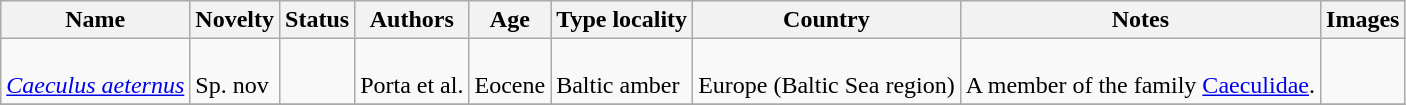<table class="wikitable sortable" align="center">
<tr>
<th>Name</th>
<th>Novelty</th>
<th>Status</th>
<th>Authors</th>
<th>Age</th>
<th>Type locality</th>
<th>Country</th>
<th>Notes</th>
<th>Images</th>
</tr>
<tr>
<td><br><em><a href='#'>Caeculus aeternus</a></em></td>
<td><br>Sp. nov</td>
<td></td>
<td><br>Porta et al.</td>
<td><br>Eocene</td>
<td><br>Baltic amber</td>
<td><br>Europe (Baltic Sea region)</td>
<td><br>A member of the family <a href='#'>Caeculidae</a>.</td>
<td></td>
</tr>
<tr>
</tr>
</table>
